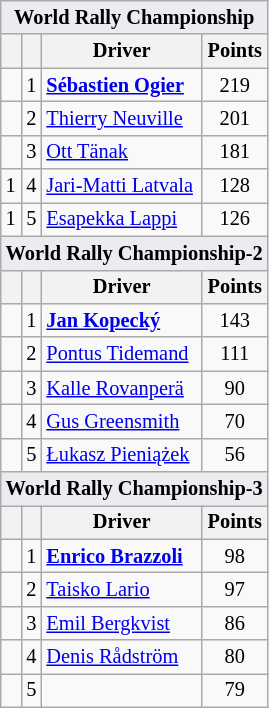<table class="wikitable" style="font-size: 85%;">
<tr>
<td style="background-color:#EAECF0; text-align:center" colspan="4"><strong>World Rally Championship</strong></td>
</tr>
<tr>
<th></th>
<th align="center"></th>
<th align="center">Driver</th>
<th align="center">Points</th>
</tr>
<tr>
<td align="left"></td>
<td align="center">1</td>
<td><strong> <a href='#'>Sébastien Ogier</a></strong></td>
<td align="center">219</td>
</tr>
<tr>
<td align="left"></td>
<td align="center">2</td>
<td> <a href='#'>Thierry Neuville</a></td>
<td align="center">201</td>
</tr>
<tr>
<td align="left"></td>
<td align="center">3</td>
<td> <a href='#'>Ott Tänak</a></td>
<td align="center">181</td>
</tr>
<tr>
<td align="left"> 1</td>
<td align="center">4</td>
<td> <a href='#'>Jari-Matti Latvala</a></td>
<td align="center">128</td>
</tr>
<tr>
<td align="left"> 1</td>
<td align="center">5</td>
<td> <a href='#'>Esapekka Lappi</a></td>
<td align="center">126</td>
</tr>
<tr>
<td style="background-color:#EAECF0; text-align:center" colspan="4"><strong>World Rally Championship-2</strong></td>
</tr>
<tr>
<th></th>
<th align="center"></th>
<th align="center">Driver</th>
<th align="center">Points</th>
</tr>
<tr>
<td align="left"></td>
<td align="center">1</td>
<td><strong> <a href='#'>Jan Kopecký</a></strong></td>
<td align="center">143</td>
</tr>
<tr>
<td align="left"></td>
<td align="center">2</td>
<td> <a href='#'>Pontus Tidemand</a></td>
<td align="center">111</td>
</tr>
<tr>
<td align="left"></td>
<td align="center">3</td>
<td> <a href='#'>Kalle Rovanperä</a></td>
<td align="center">90</td>
</tr>
<tr>
<td align="left"></td>
<td align="center">4</td>
<td> <a href='#'>Gus Greensmith</a></td>
<td align="center">70</td>
</tr>
<tr>
<td align="left"></td>
<td align="center">5</td>
<td> <a href='#'>Łukasz Pieniążek</a></td>
<td align="center">56</td>
</tr>
<tr>
<td style="background-color:#EAECF0; text-align:center" colspan="4"><strong>World Rally Championship-3</strong></td>
</tr>
<tr>
<th></th>
<th></th>
<th>Driver</th>
<th>Points</th>
</tr>
<tr>
<td align="left"></td>
<td align="center">1</td>
<td><strong> <a href='#'>Enrico Brazzoli</a></strong></td>
<td align="center">98</td>
</tr>
<tr>
<td align="left"></td>
<td align="center">2</td>
<td> <a href='#'>Taisko Lario</a></td>
<td align="center">97</td>
</tr>
<tr>
<td align="left"></td>
<td align="center">3</td>
<td> <a href='#'>Emil Bergkvist</a></td>
<td align="center">86</td>
</tr>
<tr>
<td align="left"></td>
<td align="center">4</td>
<td> <a href='#'>Denis Rådström</a></td>
<td align="center">80</td>
</tr>
<tr>
<td align="left"></td>
<td align="center">5</td>
<td></td>
<td align="center">79</td>
</tr>
</table>
